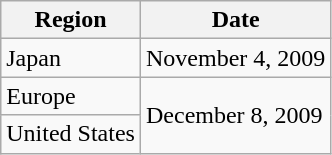<table class="wikitable">
<tr>
<th>Region</th>
<th>Date</th>
</tr>
<tr>
<td>Japan</td>
<td>November 4, 2009</td>
</tr>
<tr>
<td>Europe</td>
<td rowspan="2">December 8, 2009</td>
</tr>
<tr>
<td>United States</td>
</tr>
</table>
